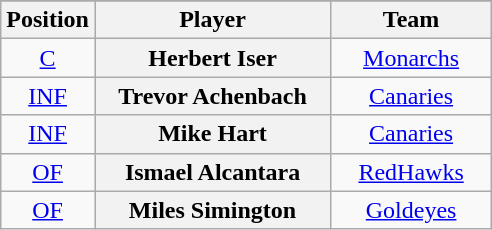<table class="wikitable sortable plainrowheaders" style="text-align:center;">
<tr>
</tr>
<tr>
<th scope="col">Position</th>
<th scope="col" style="width:150px;">Player</th>
<th scope="col" style="width:100px;">Team</th>
</tr>
<tr>
<td><a href='#'>C</a></td>
<th scope="row" style="text-align:center">Herbert Iser</th>
<td><a href='#'>Monarchs</a></td>
</tr>
<tr>
<td><a href='#'>INF</a></td>
<th scope="row" style="text-align:center">Trevor Achenbach</th>
<td><a href='#'>Canaries</a></td>
</tr>
<tr>
<td><a href='#'>INF</a></td>
<th scope="row" style="text-align:center">Mike Hart</th>
<td><a href='#'>Canaries</a></td>
</tr>
<tr>
<td><a href='#'>OF</a></td>
<th scope="row" style="text-align:center">Ismael Alcantara</th>
<td><a href='#'>RedHawks</a></td>
</tr>
<tr>
<td><a href='#'>OF</a></td>
<th scope="row" style="text-align:center">Miles Simington</th>
<td><a href='#'>Goldeyes</a></td>
</tr>
</table>
